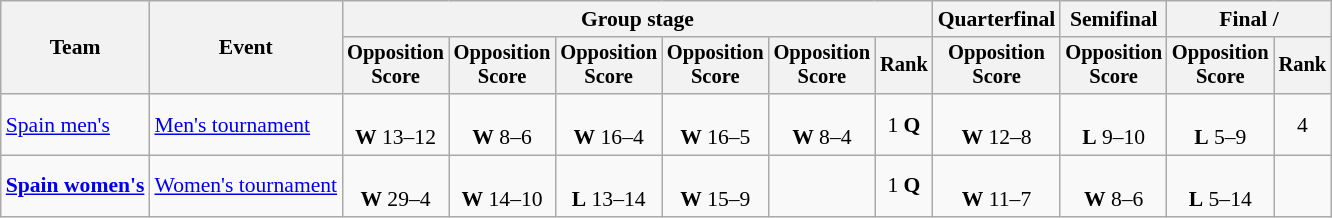<table class=wikitable style=font-size:90%;text-align:center>
<tr>
<th rowspan=2>Team</th>
<th rowspan=2>Event</th>
<th colspan=6>Group stage</th>
<th>Quarterfinal</th>
<th>Semifinal</th>
<th colspan=2>Final / </th>
</tr>
<tr style=font-size:95%>
<th>Opposition<br>Score</th>
<th>Opposition<br>Score</th>
<th>Opposition<br>Score</th>
<th>Opposition<br>Score</th>
<th>Opposition<br>Score</th>
<th>Rank</th>
<th>Opposition<br>Score</th>
<th>Opposition<br>Score</th>
<th>Opposition<br>Score</th>
<th>Rank</th>
</tr>
<tr>
<td align=left><a href='#'>Spain men's</a></td>
<td align=left><a href='#'>Men's tournament</a></td>
<td><br><strong>W</strong> 13–12</td>
<td><br><strong>W</strong> 8–6</td>
<td><br><strong>W</strong> 16–4</td>
<td><br><strong>W</strong> 16–5</td>
<td><br><strong>W</strong> 8–4</td>
<td>1 <strong>Q</strong></td>
<td><br><strong>W</strong> 12–8</td>
<td><br><strong>L</strong> 9–10</td>
<td><br><strong>L</strong> 5–9</td>
<td>4</td>
</tr>
<tr>
<td align=left><strong><a href='#'>Spain women's</a></strong></td>
<td align=left><a href='#'>Women's tournament</a></td>
<td><br><strong>W</strong> 29–4</td>
<td><br><strong>W</strong> 14–10</td>
<td><br><strong>L</strong> 13–14</td>
<td><br><strong>W</strong> 15–9</td>
<td></td>
<td>1 <strong>Q</strong></td>
<td><br><strong>W</strong> 11–7</td>
<td><br><strong>W</strong> 8–6</td>
<td><br><strong>L</strong> 5–14</td>
<td></td>
</tr>
</table>
